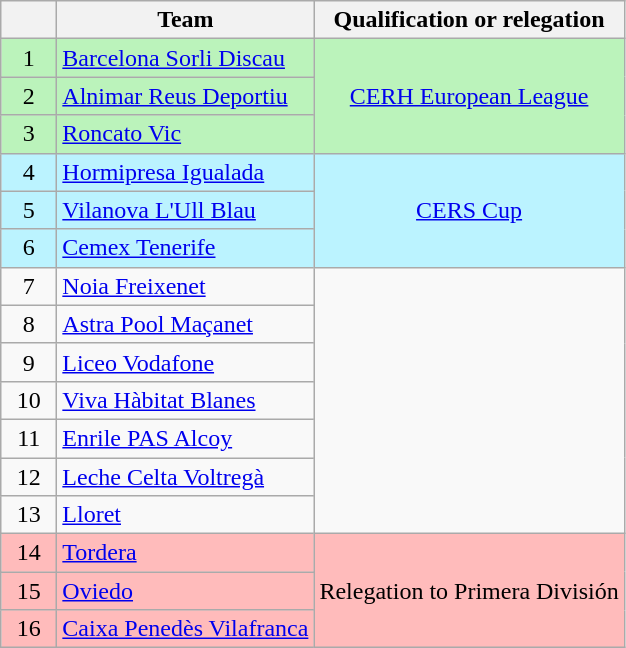<table class="wikitable" style="text-align:center">
<tr>
<th width=30></th>
<th>Team</th>
<th>Qualification or relegation</th>
</tr>
<tr bgcolor=#BBF3BB>
<td>1</td>
<td align=left><a href='#'>Barcelona Sorli Discau</a></td>
<td rowspan=3><a href='#'>CERH European League</a></td>
</tr>
<tr bgcolor=#BBF3BB>
<td>2</td>
<td align=left><a href='#'>Alnimar Reus Deportiu</a></td>
</tr>
<tr bgcolor=#BBF3BB>
<td>3</td>
<td align=left><a href='#'>Roncato Vic</a></td>
</tr>
<tr bgcolor=#BBF3FF>
<td>4</td>
<td align=left><a href='#'>Hormipresa Igualada</a></td>
<td rowspan=3><a href='#'>CERS Cup</a></td>
</tr>
<tr bgcolor=#BBF3FF>
<td>5</td>
<td align=left><a href='#'>Vilanova L'Ull Blau</a></td>
</tr>
<tr bgcolor=#BBF3FF>
<td>6</td>
<td align=left><a href='#'>Cemex Tenerife</a></td>
</tr>
<tr>
<td>7</td>
<td align=left><a href='#'>Noia Freixenet</a></td>
<td rowspan=7></td>
</tr>
<tr>
<td>8</td>
<td align=left><a href='#'>Astra Pool Maçanet</a></td>
</tr>
<tr>
<td>9</td>
<td align=left><a href='#'>Liceo Vodafone</a></td>
</tr>
<tr>
<td>10</td>
<td align=left><a href='#'>Viva Hàbitat Blanes</a></td>
</tr>
<tr>
<td>11</td>
<td align=left><a href='#'>Enrile PAS Alcoy</a></td>
</tr>
<tr>
<td>12</td>
<td align=left><a href='#'>Leche Celta Voltregà</a></td>
</tr>
<tr>
<td>13</td>
<td align=left><a href='#'>Lloret</a></td>
</tr>
<tr bgcolor=#FFBBBB>
<td>14</td>
<td align=left><a href='#'>Tordera</a></td>
<td rowspan=3>Relegation to Primera División</td>
</tr>
<tr bgcolor=#FFBBBB>
<td>15</td>
<td align=left><a href='#'>Oviedo</a></td>
</tr>
<tr bgcolor=#FFBBBB>
<td>16</td>
<td align=left><a href='#'>Caixa Penedès Vilafranca</a></td>
</tr>
</table>
